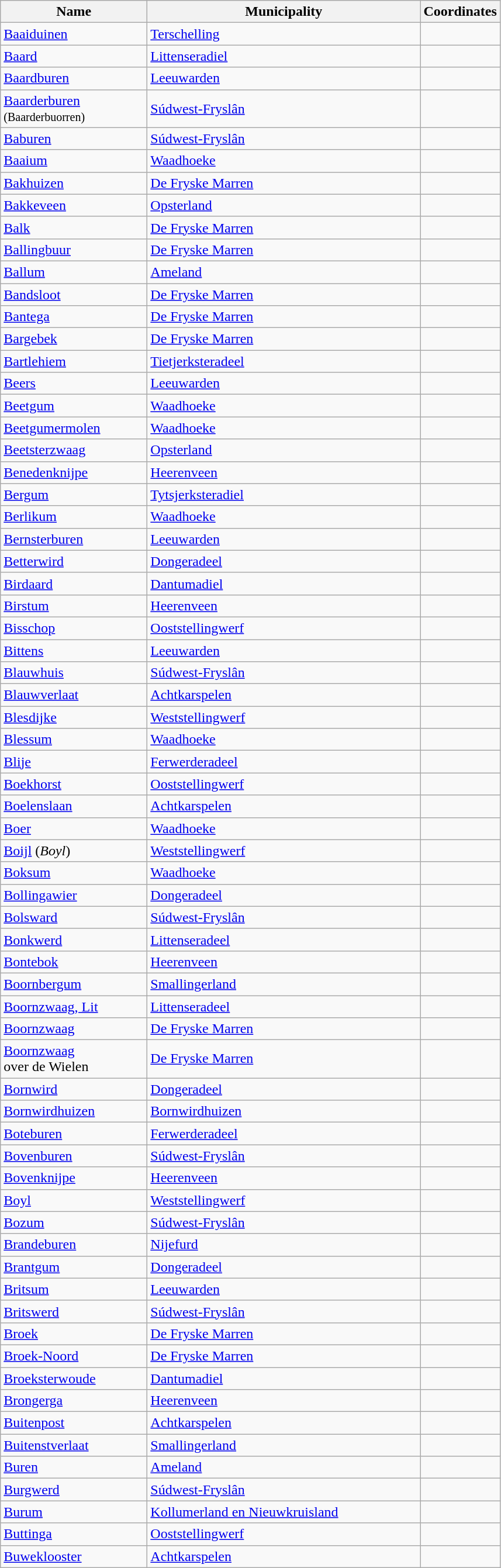<table class="wikitable sortable">
<tr>
<th style="width:10em">Name</th>
<th style="width:19em">Municipality</th>
<th style="width:4em" style="text-align:center">Coordinates</th>
</tr>
<tr>
<td><a href='#'>Baaiduinen</a></td>
<td><a href='#'>Terschelling</a></td>
<td></td>
</tr>
<tr>
<td><a href='#'>Baard</a></td>
<td><a href='#'>Littenseradiel</a></td>
<td></td>
</tr>
<tr>
<td><a href='#'>Baardburen</a></td>
<td><a href='#'>Leeuwarden</a></td>
<td></td>
</tr>
<tr>
<td><a href='#'>Baarderburen</a><br><small>(Baarderbuorren)</small></td>
<td><a href='#'>Súdwest-Fryslân</a></td>
<td></td>
</tr>
<tr>
<td><a href='#'>Baburen</a></td>
<td><a href='#'>Súdwest-Fryslân</a></td>
<td></td>
</tr>
<tr>
<td><a href='#'>Baaium</a></td>
<td><a href='#'>Waadhoeke</a></td>
<td></td>
</tr>
<tr>
<td><a href='#'>Bakhuizen</a></td>
<td><a href='#'>De Fryske Marren</a></td>
<td></td>
</tr>
<tr>
<td><a href='#'>Bakkeveen</a></td>
<td><a href='#'>Opsterland</a></td>
<td></td>
</tr>
<tr>
<td><a href='#'>Balk</a></td>
<td><a href='#'>De Fryske Marren</a></td>
<td></td>
</tr>
<tr>
<td><a href='#'>Ballingbuur</a></td>
<td><a href='#'>De Fryske Marren</a></td>
<td></td>
</tr>
<tr>
<td><a href='#'>Ballum</a></td>
<td><a href='#'>Ameland</a></td>
<td></td>
</tr>
<tr>
<td><a href='#'>Bandsloot</a></td>
<td><a href='#'>De Fryske Marren</a></td>
<td></td>
</tr>
<tr>
<td><a href='#'>Bantega</a></td>
<td><a href='#'>De Fryske Marren</a></td>
<td></td>
</tr>
<tr>
<td><a href='#'>Bargebek</a></td>
<td><a href='#'>De Fryske Marren</a></td>
<td></td>
</tr>
<tr>
<td><a href='#'>Bartlehiem</a></td>
<td><a href='#'>Tietjerksteradeel</a></td>
<td></td>
</tr>
<tr>
<td><a href='#'>Beers</a> </td>
<td><a href='#'>Leeuwarden</a></td>
<td></td>
</tr>
<tr>
<td><a href='#'>Beetgum</a> </td>
<td><a href='#'>Waadhoeke</a></td>
<td></td>
</tr>
<tr>
<td><a href='#'>Beetgumermolen</a> </td>
<td><a href='#'>Waadhoeke</a></td>
<td></td>
</tr>
<tr>
<td><a href='#'>Beetsterzwaag</a></td>
<td><a href='#'>Opsterland</a></td>
<td></td>
</tr>
<tr>
<td><a href='#'>Benedenknijpe</a></td>
<td><a href='#'>Heerenveen</a></td>
<td></td>
</tr>
<tr>
<td><a href='#'>Bergum</a> </td>
<td><a href='#'>Tytsjerksteradiel</a></td>
<td></td>
</tr>
<tr>
<td><a href='#'>Berlikum</a> </td>
<td><a href='#'>Waadhoeke</a></td>
<td></td>
</tr>
<tr>
<td><a href='#'>Bernsterburen</a></td>
<td><a href='#'>Leeuwarden</a></td>
<td></td>
</tr>
<tr>
<td><a href='#'>Betterwird</a></td>
<td><a href='#'>Dongeradeel</a></td>
<td></td>
</tr>
<tr>
<td><a href='#'>Birdaard</a> </td>
<td><a href='#'>Dantumadiel</a></td>
<td></td>
</tr>
<tr>
<td><a href='#'>Birstum</a></td>
<td><a href='#'>Heerenveen</a></td>
<td></td>
</tr>
<tr>
<td><a href='#'>Bisschop</a></td>
<td><a href='#'>Ooststellingwerf</a></td>
<td></td>
</tr>
<tr>
<td><a href='#'>Bittens</a></td>
<td><a href='#'>Leeuwarden</a></td>
<td></td>
</tr>
<tr>
<td><a href='#'>Blauwhuis</a></td>
<td><a href='#'>Súdwest-Fryslân</a></td>
<td></td>
</tr>
<tr>
<td><a href='#'>Blauwverlaat</a></td>
<td><a href='#'>Achtkarspelen</a></td>
<td></td>
</tr>
<tr>
<td><a href='#'>Blesdijke</a></td>
<td><a href='#'>Weststellingwerf</a></td>
<td></td>
</tr>
<tr>
<td><a href='#'>Blessum</a> </td>
<td><a href='#'>Waadhoeke</a></td>
<td></td>
</tr>
<tr>
<td><a href='#'>Blije</a> </td>
<td><a href='#'>Ferwerderadeel</a></td>
<td></td>
</tr>
<tr>
<td><a href='#'>Boekhorst</a></td>
<td><a href='#'>Ooststellingwerf</a></td>
<td></td>
</tr>
<tr>
<td><a href='#'>Boelenslaan</a></td>
<td><a href='#'>Achtkarspelen</a></td>
<td></td>
</tr>
<tr>
<td><a href='#'>Boer</a></td>
<td><a href='#'>Waadhoeke</a></td>
<td></td>
</tr>
<tr>
<td><a href='#'>Boijl</a> (<em>Boyl</em>)</td>
<td><a href='#'>Weststellingwerf</a></td>
<td></td>
</tr>
<tr>
<td><a href='#'>Boksum</a> </td>
<td><a href='#'>Waadhoeke</a></td>
<td></td>
</tr>
<tr>
<td><a href='#'>Bollingawier</a></td>
<td><a href='#'>Dongeradeel</a></td>
<td></td>
</tr>
<tr>
<td><a href='#'>Bolsward</a></td>
<td><a href='#'>Súdwest-Fryslân</a></td>
<td></td>
</tr>
<tr>
<td><a href='#'>Bonkwerd</a></td>
<td><a href='#'>Littenseradeel</a></td>
<td></td>
</tr>
<tr>
<td><a href='#'>Bontebok</a></td>
<td><a href='#'>Heerenveen</a></td>
<td></td>
</tr>
<tr>
<td><a href='#'>Boornbergum</a></td>
<td><a href='#'>Smallingerland</a></td>
<td></td>
</tr>
<tr>
<td><a href='#'>Boornzwaag, Lit</a></td>
<td><a href='#'>Littenseradeel</a></td>
<td></td>
</tr>
<tr>
<td><a href='#'>Boornzwaag</a></td>
<td><a href='#'>De Fryske Marren</a></td>
<td></td>
</tr>
<tr>
<td><a href='#'>Boornzwaag</a><br>over de Wielen</td>
<td><a href='#'>De Fryske Marren</a></td>
<td></td>
</tr>
<tr>
<td><a href='#'>Bornwird</a></td>
<td><a href='#'>Dongeradeel</a></td>
<td></td>
</tr>
<tr>
<td><a href='#'>Bornwirdhuizen</a></td>
<td><a href='#'>Bornwirdhuizen</a></td>
<td></td>
</tr>
<tr>
<td><a href='#'>Boteburen</a></td>
<td><a href='#'>Ferwerderadeel</a></td>
<td></td>
</tr>
<tr>
<td><a href='#'>Bovenburen</a></td>
<td><a href='#'>Súdwest-Fryslân</a></td>
<td></td>
</tr>
<tr>
<td><a href='#'>Bovenknijpe</a></td>
<td><a href='#'>Heerenveen</a></td>
<td></td>
</tr>
<tr>
<td><a href='#'>Boyl</a></td>
<td><a href='#'>Weststellingwerf</a></td>
<td></td>
</tr>
<tr>
<td><a href='#'>Bozum</a> </td>
<td><a href='#'>Súdwest-Fryslân</a></td>
<td></td>
</tr>
<tr>
<td><a href='#'>Brandeburen</a></td>
<td><a href='#'>Nijefurd</a></td>
<td></td>
</tr>
<tr>
<td><a href='#'>Brantgum</a></td>
<td><a href='#'>Dongeradeel</a></td>
<td></td>
</tr>
<tr>
<td><a href='#'>Britsum</a></td>
<td><a href='#'>Leeuwarden</a></td>
<td></td>
</tr>
<tr>
<td><a href='#'>Britswerd</a> </td>
<td><a href='#'>Súdwest-Fryslân</a></td>
<td></td>
</tr>
<tr>
<td><a href='#'>Broek</a> </td>
<td><a href='#'>De Fryske Marren</a></td>
<td></td>
</tr>
<tr>
<td><a href='#'>Broek-Noord</a></td>
<td><a href='#'>De Fryske Marren</a></td>
<td></td>
</tr>
<tr>
<td><a href='#'>Broeksterwoude</a></td>
<td><a href='#'>Dantumadiel</a></td>
<td></td>
</tr>
<tr>
<td><a href='#'>Brongerga</a></td>
<td><a href='#'>Heerenveen</a></td>
<td></td>
</tr>
<tr>
<td><a href='#'>Buitenpost</a></td>
<td><a href='#'>Achtkarspelen</a></td>
<td></td>
</tr>
<tr>
<td><a href='#'>Buitenstverlaat</a></td>
<td><a href='#'>Smallingerland</a></td>
<td></td>
</tr>
<tr>
<td><a href='#'>Buren</a></td>
<td><a href='#'>Ameland</a></td>
<td></td>
</tr>
<tr>
<td><a href='#'>Burgwerd</a></td>
<td><a href='#'>Súdwest-Fryslân</a></td>
<td></td>
</tr>
<tr>
<td><a href='#'>Burum</a></td>
<td><a href='#'>Kollumerland en Nieuwkruisland</a></td>
<td></td>
</tr>
<tr>
<td><a href='#'>Buttinga</a></td>
<td><a href='#'>Ooststellingwerf</a></td>
<td></td>
</tr>
<tr>
<td><a href='#'>Buweklooster</a></td>
<td><a href='#'>Achtkarspelen</a></td>
<td></td>
</tr>
</table>
